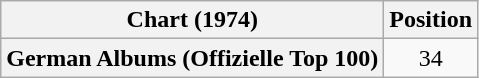<table class="wikitable plainrowheaders" style="text-align:center">
<tr>
<th scope="col">Chart (1974)</th>
<th scope="col">Position</th>
</tr>
<tr>
<th scope="row">German Albums (Offizielle Top 100)</th>
<td>34</td>
</tr>
</table>
